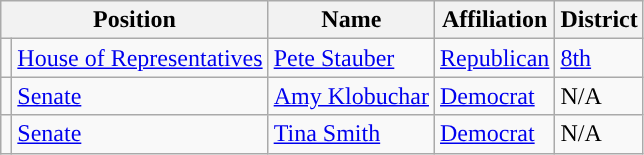<table class="wikitable">
<tr>
<th colspan="2">Position</th>
<th>Name</th>
<th>Affiliation</th>
<th>District</th>
</tr>
<tr>
<td style="background-color:"></td>
<td><a href='#'>House of Representatives</a></td>
<td><a href='#'>Pete Stauber</a></td>
<td><a href='#'>Republican</a></td>
<td><a href='#'>8th</a></td>
</tr>
<tr>
<td style="background-color:"></td>
<td><a href='#'>Senate</a></td>
<td><a href='#'>Amy Klobuchar</a></td>
<td><a href='#'>Democrat</a></td>
<td>N/A</td>
</tr>
<tr>
<td style="background-color:"></td>
<td><a href='#'>Senate</a></td>
<td><a href='#'>Tina Smith</a></td>
<td><a href='#'>Democrat</a></td>
<td>N/A</td>
</tr>
</table>
